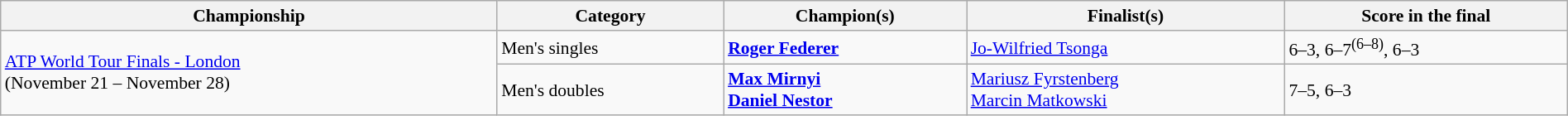<table class="wikitable" style="font-size:90%;" width=100%>
<tr>
<th>Championship</th>
<th>Category</th>
<th>Champion(s)</th>
<th>Finalist(s)</th>
<th>Score in the final</th>
</tr>
<tr>
<td rowspan="2"><a href='#'>ATP World Tour Finals - London</a><br>(November 21 – November 28)</td>
<td>Men's singles</td>
<td> <strong><a href='#'>Roger Federer</a></strong></td>
<td> <a href='#'>Jo-Wilfried Tsonga</a></td>
<td>6–3, 6–7<sup>(6–8)</sup>, 6–3</td>
</tr>
<tr>
<td>Men's doubles</td>
<td> <strong><a href='#'>Max Mirnyi</a></strong> <br>   <strong><a href='#'>Daniel Nestor</a></strong></td>
<td> <a href='#'>Mariusz Fyrstenberg</a> <br>  <a href='#'>Marcin Matkowski</a></td>
<td>7–5, 6–3</td>
</tr>
</table>
